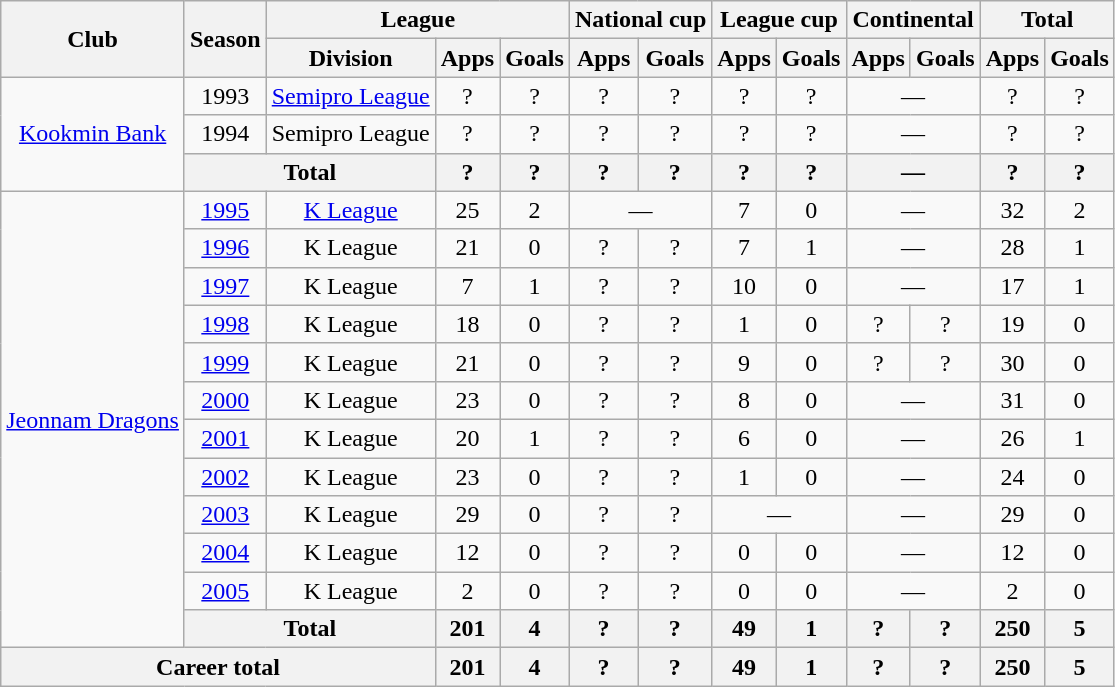<table class="wikitable" style="text-align:center">
<tr>
<th rowspan=2>Club</th>
<th rowspan=2>Season</th>
<th colspan=3>League</th>
<th colspan=2>National cup</th>
<th colspan=2>League cup</th>
<th colspan=2>Continental</th>
<th colspan=2>Total</th>
</tr>
<tr>
<th>Division</th>
<th>Apps</th>
<th>Goals</th>
<th>Apps</th>
<th>Goals</th>
<th>Apps</th>
<th>Goals</th>
<th>Apps</th>
<th>Goals</th>
<th>Apps</th>
<th>Goals</th>
</tr>
<tr>
<td rowspan=3><a href='#'>Kookmin Bank</a></td>
<td>1993</td>
<td><a href='#'>Semipro League</a></td>
<td>?</td>
<td>?</td>
<td>?</td>
<td>?</td>
<td>?</td>
<td>?</td>
<td colspan=2>—</td>
<td>?</td>
<td>?</td>
</tr>
<tr>
<td>1994</td>
<td>Semipro League</td>
<td>?</td>
<td>?</td>
<td>?</td>
<td>?</td>
<td>?</td>
<td>?</td>
<td colspan=2>—</td>
<td>?</td>
<td>?</td>
</tr>
<tr>
<th colspan=2>Total</th>
<th>?</th>
<th>?</th>
<th>?</th>
<th>?</th>
<th>?</th>
<th>?</th>
<th colspan=2>—</th>
<th>?</th>
<th>?</th>
</tr>
<tr>
<td rowspan=12><a href='#'>Jeonnam Dragons</a></td>
<td><a href='#'>1995</a></td>
<td><a href='#'>K League</a></td>
<td>25</td>
<td>2</td>
<td colspan=2>—</td>
<td>7</td>
<td>0</td>
<td colspan=2>—</td>
<td>32</td>
<td>2</td>
</tr>
<tr>
<td><a href='#'>1996</a></td>
<td>K League</td>
<td>21</td>
<td>0</td>
<td>?</td>
<td>?</td>
<td>7</td>
<td>1</td>
<td colspan=2>—</td>
<td>28</td>
<td>1</td>
</tr>
<tr>
<td><a href='#'>1997</a></td>
<td>K League</td>
<td>7</td>
<td>1</td>
<td>?</td>
<td>?</td>
<td>10</td>
<td>0</td>
<td colspan=2>—</td>
<td>17</td>
<td>1</td>
</tr>
<tr>
<td><a href='#'>1998</a></td>
<td>K League</td>
<td>18</td>
<td>0</td>
<td>?</td>
<td>?</td>
<td>1</td>
<td>0</td>
<td>?</td>
<td>?</td>
<td>19</td>
<td>0</td>
</tr>
<tr>
<td><a href='#'>1999</a></td>
<td>K League</td>
<td>21</td>
<td>0</td>
<td>?</td>
<td>?</td>
<td>9</td>
<td>0</td>
<td>?</td>
<td>?</td>
<td>30</td>
<td>0</td>
</tr>
<tr>
<td><a href='#'>2000</a></td>
<td>K League</td>
<td>23</td>
<td>0</td>
<td>?</td>
<td>?</td>
<td>8</td>
<td>0</td>
<td colspan=2>—</td>
<td>31</td>
<td>0</td>
</tr>
<tr>
<td><a href='#'>2001</a></td>
<td>K League</td>
<td>20</td>
<td>1</td>
<td>?</td>
<td>?</td>
<td>6</td>
<td>0</td>
<td colspan=2>—</td>
<td>26</td>
<td>1</td>
</tr>
<tr>
<td><a href='#'>2002</a></td>
<td>K League</td>
<td>23</td>
<td>0</td>
<td>?</td>
<td>?</td>
<td>1</td>
<td>0</td>
<td colspan=2>—</td>
<td>24</td>
<td>0</td>
</tr>
<tr>
<td><a href='#'>2003</a></td>
<td>K League</td>
<td>29</td>
<td>0</td>
<td>?</td>
<td>?</td>
<td colspan=2>—</td>
<td colspan=2>—</td>
<td>29</td>
<td>0</td>
</tr>
<tr>
<td><a href='#'>2004</a></td>
<td>K League</td>
<td>12</td>
<td>0</td>
<td>?</td>
<td>?</td>
<td>0</td>
<td>0</td>
<td colspan=2>—</td>
<td>12</td>
<td>0</td>
</tr>
<tr>
<td><a href='#'>2005</a></td>
<td>K League</td>
<td>2</td>
<td>0</td>
<td>?</td>
<td>?</td>
<td>0</td>
<td>0</td>
<td colspan=2>—</td>
<td>2</td>
<td>0</td>
</tr>
<tr>
<th colspan=2>Total</th>
<th>201</th>
<th>4</th>
<th>?</th>
<th>?</th>
<th>49</th>
<th>1</th>
<th>?</th>
<th>?</th>
<th>250</th>
<th>5</th>
</tr>
<tr>
<th colspan=3>Career total</th>
<th>201</th>
<th>4</th>
<th>?</th>
<th>?</th>
<th>49</th>
<th>1</th>
<th>?</th>
<th>?</th>
<th>250</th>
<th>5</th>
</tr>
</table>
